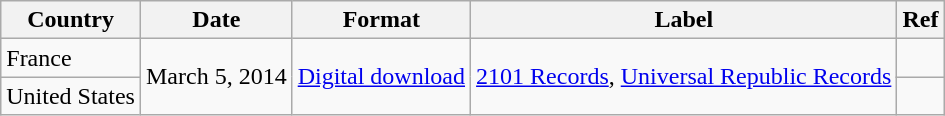<table class="wikitable">
<tr>
<th>Country</th>
<th>Date</th>
<th>Format</th>
<th>Label</th>
<th>Ref</th>
</tr>
<tr>
<td>France</td>
<td rowspan="2">March 5, 2014</td>
<td rowspan="2"><a href='#'>Digital download</a></td>
<td rowspan="2"><a href='#'>2101 Records</a>, <a href='#'>Universal Republic Records</a></td>
<td></td>
</tr>
<tr>
<td>United States</td>
<td></td>
</tr>
</table>
